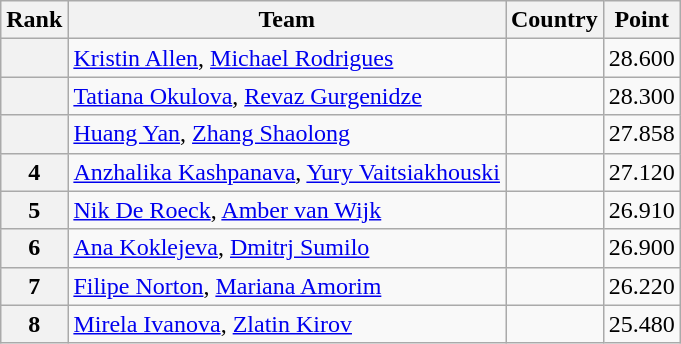<table class="wikitable sortable">
<tr>
<th>Rank</th>
<th>Team</th>
<th>Country</th>
<th>Point</th>
</tr>
<tr>
<th></th>
<td><a href='#'>Kristin Allen</a>, <a href='#'>Michael Rodrigues</a></td>
<td></td>
<td>28.600</td>
</tr>
<tr>
<th></th>
<td><a href='#'>Tatiana Okulova</a>, <a href='#'>Revaz Gurgenidze</a></td>
<td></td>
<td>28.300</td>
</tr>
<tr>
<th></th>
<td><a href='#'>Huang Yan</a>, <a href='#'>Zhang Shaolong</a></td>
<td></td>
<td>27.858</td>
</tr>
<tr>
<th>4</th>
<td><a href='#'>Anzhalika Kashpanava</a>, <a href='#'>Yury Vaitsiakhouski</a></td>
<td></td>
<td>27.120</td>
</tr>
<tr>
<th>5</th>
<td><a href='#'>Nik De Roeck</a>, <a href='#'>Amber van Wijk</a></td>
<td></td>
<td>26.910</td>
</tr>
<tr>
<th>6</th>
<td><a href='#'>Ana Koklejeva</a>, <a href='#'>Dmitrj Sumilo</a></td>
<td></td>
<td>26.900</td>
</tr>
<tr>
<th>7</th>
<td><a href='#'>Filipe Norton</a>, <a href='#'>Mariana Amorim</a></td>
<td></td>
<td>26.220</td>
</tr>
<tr>
<th>8</th>
<td><a href='#'>Mirela Ivanova</a>, <a href='#'>Zlatin Kirov</a></td>
<td></td>
<td>25.480</td>
</tr>
</table>
